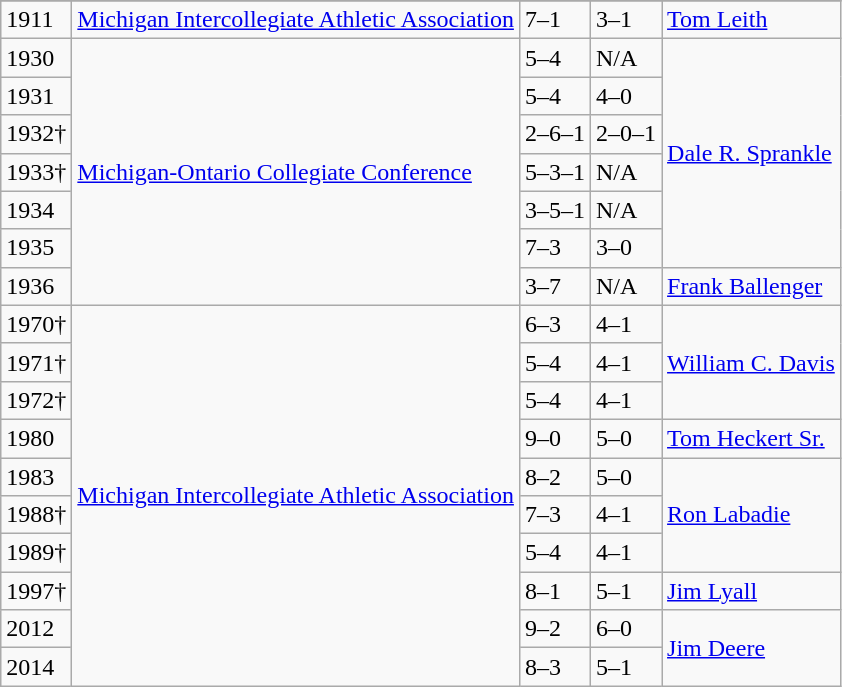<table class="wikitable">
<tr>
</tr>
<tr>
<td>1911</td>
<td><a href='#'>Michigan Intercollegiate Athletic Association</a></td>
<td>7–1</td>
<td>3–1</td>
<td><a href='#'>Tom Leith</a></td>
</tr>
<tr>
<td>1930</td>
<td rowspan="7"><a href='#'>Michigan-Ontario Collegiate Conference</a></td>
<td>5–4</td>
<td>N/A</td>
<td rowspan="6"><a href='#'>Dale R. Sprankle</a></td>
</tr>
<tr>
<td>1931</td>
<td>5–4</td>
<td>4–0</td>
</tr>
<tr>
<td>1932†</td>
<td>2–6–1</td>
<td>2–0–1</td>
</tr>
<tr>
<td>1933†</td>
<td>5–3–1</td>
<td>N/A</td>
</tr>
<tr>
<td>1934</td>
<td>3–5–1</td>
<td>N/A</td>
</tr>
<tr>
<td>1935</td>
<td>7–3</td>
<td>3–0</td>
</tr>
<tr>
<td>1936</td>
<td>3–7</td>
<td>N/A</td>
<td><a href='#'>Frank Ballenger</a></td>
</tr>
<tr>
<td>1970†</td>
<td rowspan="10"><a href='#'>Michigan Intercollegiate Athletic Association</a></td>
<td>6–3</td>
<td>4–1</td>
<td rowspan="3"><a href='#'>William C. Davis</a></td>
</tr>
<tr>
<td>1971†</td>
<td>5–4</td>
<td>4–1</td>
</tr>
<tr>
<td>1972†</td>
<td>5–4</td>
<td>4–1</td>
</tr>
<tr>
<td>1980</td>
<td>9–0</td>
<td>5–0</td>
<td><a href='#'>Tom Heckert Sr.</a></td>
</tr>
<tr>
<td>1983</td>
<td>8–2</td>
<td>5–0</td>
<td rowspan="3"><a href='#'>Ron Labadie</a></td>
</tr>
<tr>
<td>1988†</td>
<td>7–3</td>
<td>4–1</td>
</tr>
<tr>
<td>1989†</td>
<td>5–4</td>
<td>4–1</td>
</tr>
<tr>
<td>1997†</td>
<td>8–1</td>
<td>5–1</td>
<td><a href='#'>Jim Lyall</a></td>
</tr>
<tr>
<td>2012</td>
<td>9–2</td>
<td>6–0</td>
<td rowspan="2"><a href='#'>Jim Deere</a></td>
</tr>
<tr>
<td>2014</td>
<td>8–3</td>
<td>5–1</td>
</tr>
</table>
